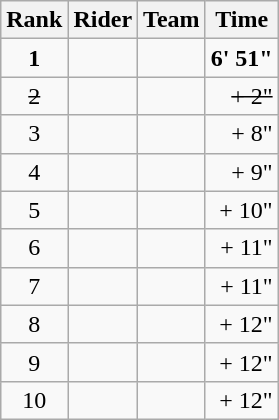<table class="wikitable">
<tr>
<th scope="col">Rank</th>
<th scope="col">Rider</th>
<th scope="col">Team</th>
<th scope="col">Time</th>
</tr>
<tr>
<td style="text-align:center;"><strong>1</strong></td>
<td><strong></strong>    </td>
<td><strong></strong></td>
<td style="text-align:right;"><strong>6' 51"</strong></td>
</tr>
<tr>
<td style="text-align:center;"><del>2</del></td>
<td><del></del> </td>
<td><del></del></td>
<td style="text-align:right;"><del>+ 2"</del></td>
</tr>
<tr>
<td style="text-align:center;">3</td>
<td></td>
<td></td>
<td style="text-align:right;">+ 8"</td>
</tr>
<tr>
<td style="text-align:center;">4</td>
<td></td>
<td></td>
<td style="text-align:right;">+ 9"</td>
</tr>
<tr>
<td style="text-align:center;">5</td>
<td></td>
<td></td>
<td style="text-align:right;">+ 10"</td>
</tr>
<tr>
<td style="text-align:center;">6</td>
<td></td>
<td></td>
<td style="text-align:right;">+ 11"</td>
</tr>
<tr>
<td style="text-align:center;">7</td>
<td></td>
<td></td>
<td style="text-align:right;">+ 11"</td>
</tr>
<tr>
<td style="text-align:center;">8</td>
<td></td>
<td></td>
<td style="text-align:right;">+ 12"</td>
</tr>
<tr>
<td style="text-align:center;">9</td>
<td></td>
<td></td>
<td style="text-align:right;">+ 12"</td>
</tr>
<tr>
<td style="text-align:center;">10</td>
<td> </td>
<td></td>
<td style="text-align:right;">+ 12"</td>
</tr>
</table>
